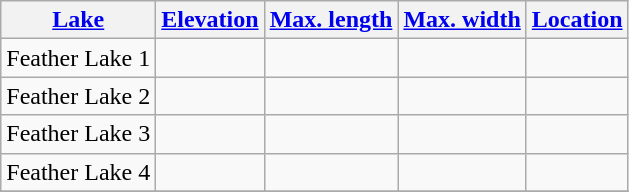<table class="wikitable sortable">
<tr>
<th><a href='#'>Lake</a></th>
<th><a href='#'>Elevation</a></th>
<th><a href='#'>Max. length</a></th>
<th><a href='#'>Max. width</a></th>
<th><a href='#'>Location</a></th>
</tr>
<tr>
<td>Feather Lake 1</td>
<td></td>
<td></td>
<td></td>
<td></td>
</tr>
<tr>
<td>Feather Lake 2</td>
<td></td>
<td></td>
<td></td>
<td></td>
</tr>
<tr>
<td>Feather Lake 3</td>
<td></td>
<td></td>
<td></td>
<td></td>
</tr>
<tr>
<td>Feather Lake 4</td>
<td></td>
<td></td>
<td></td>
<td></td>
</tr>
<tr>
</tr>
</table>
